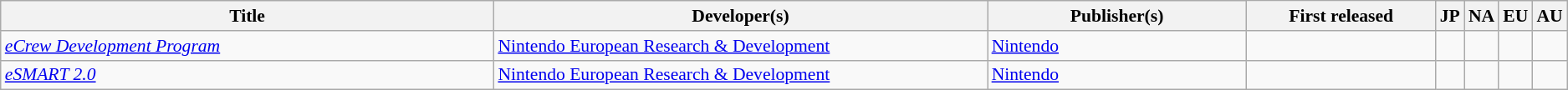<table class="wikitable plainrowheaders sortable" style="font-size:90%;" id="otherlist">
<tr>
<th width=40%>Title</th>
<th width=40%>Developer(s)</th>
<th width=85%>Publisher(s)</th>
<th style="display:inline-block; border:0; width:144px;">First released</th>
<th width=5%>JP</th>
<th width=5%>NA</th>
<th width=5%>EU</th>
<th width=5%>AU</th>
</tr>
<tr>
<td><em><a href='#'>eCrew Development Program</a></em></td>
<td><a href='#'>Nintendo European Research & Development</a></td>
<td><a href='#'>Nintendo</a></td>
<td></td>
<td></td>
<td></td>
<td></td>
<td></td>
</tr>
<tr>
<td><em><a href='#'>eSMART 2.0</a></em></td>
<td><a href='#'>Nintendo European Research & Development</a></td>
<td><a href='#'>Nintendo</a></td>
<td></td>
<td></td>
<td></td>
<td></td>
<td></td>
</tr>
</table>
